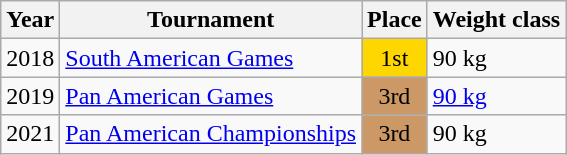<table class=wikitable>
<tr>
<th>Year</th>
<th>Tournament</th>
<th>Place</th>
<th>Weight class</th>
</tr>
<tr>
<td>2018</td>
<td><a href='#'>South American Games</a></td>
<td bgcolor="gold" align="center">1st</td>
<td>90 kg</td>
</tr>
<tr>
<td>2019</td>
<td><a href='#'>Pan American Games</a></td>
<td bgcolor="cc9966" align="center">3rd</td>
<td><a href='#'>90 kg</a></td>
</tr>
<tr>
<td>2021</td>
<td><a href='#'>Pan American Championships</a></td>
<td bgcolor="cc9966" align="center">3rd</td>
<td>90 kg</td>
</tr>
</table>
